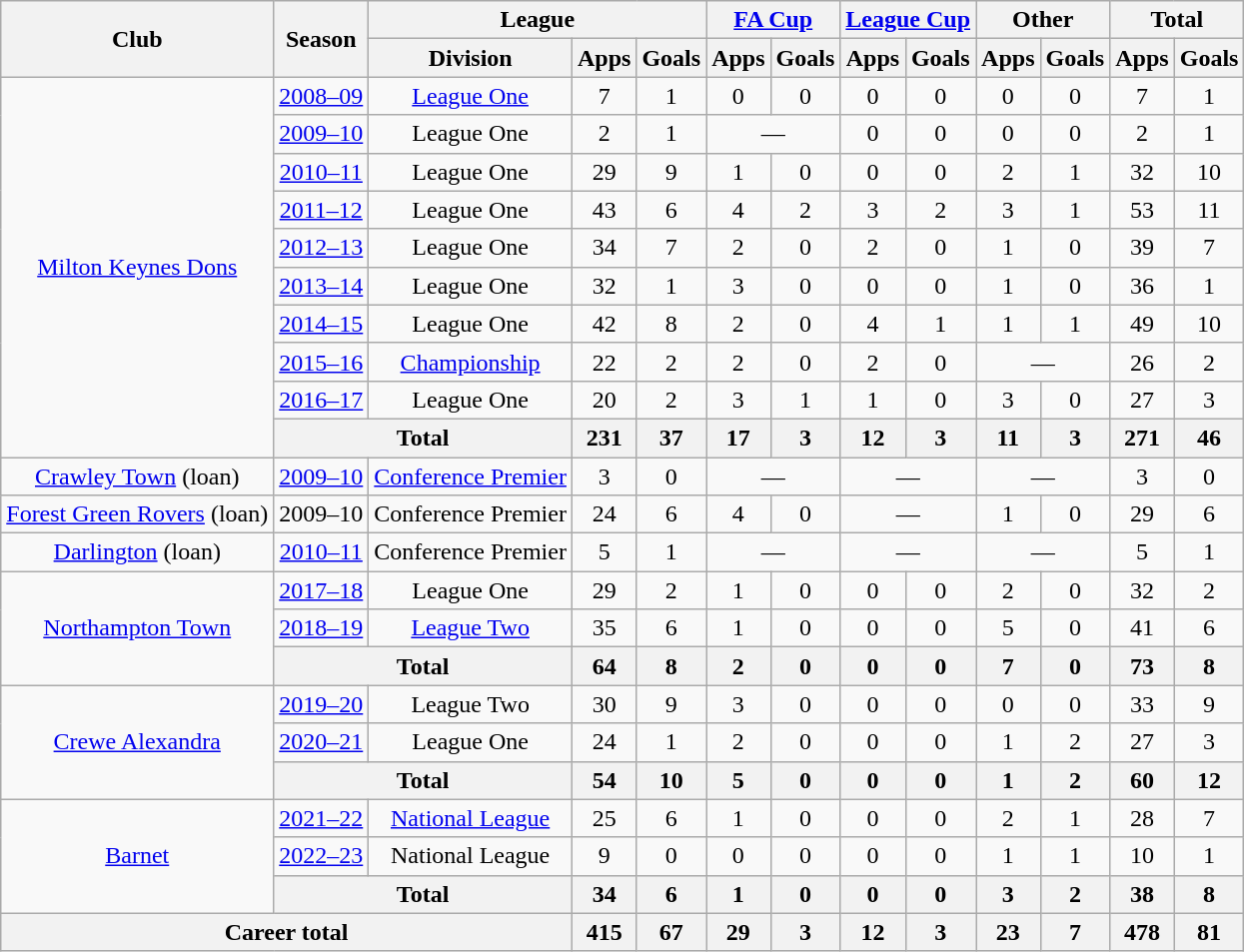<table class=wikitable style=text-align:center>
<tr>
<th rowspan=2>Club</th>
<th rowspan=2>Season</th>
<th colspan=3>League</th>
<th colspan=2><a href='#'>FA Cup</a></th>
<th colspan=2><a href='#'>League Cup</a></th>
<th colspan=2>Other</th>
<th colspan=2>Total</th>
</tr>
<tr>
<th>Division</th>
<th>Apps</th>
<th>Goals</th>
<th>Apps</th>
<th>Goals</th>
<th>Apps</th>
<th>Goals</th>
<th>Apps</th>
<th>Goals</th>
<th>Apps</th>
<th>Goals</th>
</tr>
<tr>
<td rowspan=10><a href='#'>Milton Keynes Dons</a></td>
<td><a href='#'>2008–09</a></td>
<td><a href='#'>League One</a></td>
<td>7</td>
<td>1</td>
<td>0</td>
<td>0</td>
<td>0</td>
<td>0</td>
<td>0</td>
<td>0</td>
<td>7</td>
<td>1</td>
</tr>
<tr>
<td><a href='#'>2009–10</a></td>
<td>League One</td>
<td>2</td>
<td>1</td>
<td colspan=2>—</td>
<td>0</td>
<td>0</td>
<td>0</td>
<td>0</td>
<td>2</td>
<td>1</td>
</tr>
<tr>
<td><a href='#'>2010–11</a></td>
<td>League One</td>
<td>29</td>
<td>9</td>
<td>1</td>
<td>0</td>
<td>0</td>
<td>0</td>
<td>2</td>
<td>1</td>
<td>32</td>
<td>10</td>
</tr>
<tr>
<td><a href='#'>2011–12</a></td>
<td>League One</td>
<td>43</td>
<td>6</td>
<td>4</td>
<td>2</td>
<td>3</td>
<td>2</td>
<td>3</td>
<td>1</td>
<td>53</td>
<td>11</td>
</tr>
<tr>
<td><a href='#'>2012–13</a></td>
<td>League One</td>
<td>34</td>
<td>7</td>
<td>2</td>
<td>0</td>
<td>2</td>
<td>0</td>
<td>1</td>
<td>0</td>
<td>39</td>
<td>7</td>
</tr>
<tr>
<td><a href='#'>2013–14</a></td>
<td>League One</td>
<td>32</td>
<td>1</td>
<td>3</td>
<td>0</td>
<td>0</td>
<td>0</td>
<td>1</td>
<td>0</td>
<td>36</td>
<td>1</td>
</tr>
<tr>
<td><a href='#'>2014–15</a></td>
<td>League One</td>
<td>42</td>
<td>8</td>
<td>2</td>
<td>0</td>
<td>4</td>
<td>1</td>
<td>1</td>
<td>1</td>
<td>49</td>
<td>10</td>
</tr>
<tr>
<td><a href='#'>2015–16</a></td>
<td><a href='#'>Championship</a></td>
<td>22</td>
<td>2</td>
<td>2</td>
<td>0</td>
<td>2</td>
<td>0</td>
<td colspan=2>—</td>
<td>26</td>
<td>2</td>
</tr>
<tr>
<td><a href='#'>2016–17</a></td>
<td>League One</td>
<td>20</td>
<td>2</td>
<td>3</td>
<td>1</td>
<td>1</td>
<td>0</td>
<td>3</td>
<td>0</td>
<td>27</td>
<td>3</td>
</tr>
<tr>
<th colspan=2>Total</th>
<th>231</th>
<th>37</th>
<th>17</th>
<th>3</th>
<th>12</th>
<th>3</th>
<th>11</th>
<th>3</th>
<th>271</th>
<th>46</th>
</tr>
<tr>
<td><a href='#'>Crawley Town</a> (loan)</td>
<td><a href='#'>2009–10</a></td>
<td><a href='#'>Conference Premier</a></td>
<td>3</td>
<td>0</td>
<td colspan=2>—</td>
<td colspan=2>—</td>
<td colspan=2>—</td>
<td>3</td>
<td>0</td>
</tr>
<tr>
<td><a href='#'>Forest Green Rovers</a> (loan)</td>
<td>2009–10</td>
<td>Conference Premier</td>
<td>24</td>
<td>6</td>
<td>4</td>
<td>0</td>
<td colspan=2>—</td>
<td>1</td>
<td>0</td>
<td>29</td>
<td>6</td>
</tr>
<tr>
<td><a href='#'>Darlington</a> (loan)</td>
<td><a href='#'>2010–11</a></td>
<td>Conference Premier</td>
<td>5</td>
<td>1</td>
<td colspan=2>—</td>
<td colspan=2>—</td>
<td colspan=2>—</td>
<td>5</td>
<td>1</td>
</tr>
<tr>
<td rowspan=3><a href='#'>Northampton Town</a></td>
<td><a href='#'>2017–18</a></td>
<td>League One</td>
<td>29</td>
<td>2</td>
<td>1</td>
<td>0</td>
<td>0</td>
<td>0</td>
<td>2</td>
<td>0</td>
<td>32</td>
<td>2</td>
</tr>
<tr>
<td><a href='#'>2018–19</a></td>
<td><a href='#'>League Two</a></td>
<td>35</td>
<td>6</td>
<td>1</td>
<td>0</td>
<td>0</td>
<td>0</td>
<td>5</td>
<td>0</td>
<td>41</td>
<td>6</td>
</tr>
<tr>
<th colspan=2>Total</th>
<th>64</th>
<th>8</th>
<th>2</th>
<th>0</th>
<th>0</th>
<th>0</th>
<th>7</th>
<th>0</th>
<th>73</th>
<th>8</th>
</tr>
<tr>
<td rowspan=3><a href='#'>Crewe Alexandra</a></td>
<td><a href='#'>2019–20</a></td>
<td>League Two</td>
<td>30</td>
<td>9</td>
<td>3</td>
<td>0</td>
<td>0</td>
<td>0</td>
<td>0</td>
<td>0</td>
<td>33</td>
<td>9</td>
</tr>
<tr>
<td><a href='#'>2020–21</a></td>
<td>League One</td>
<td>24</td>
<td>1</td>
<td>2</td>
<td>0</td>
<td>0</td>
<td>0</td>
<td>1</td>
<td>2</td>
<td>27</td>
<td>3</td>
</tr>
<tr>
<th colspan=2>Total</th>
<th>54</th>
<th>10</th>
<th>5</th>
<th>0</th>
<th>0</th>
<th>0</th>
<th>1</th>
<th>2</th>
<th>60</th>
<th>12</th>
</tr>
<tr>
<td rowspan=3><a href='#'>Barnet</a></td>
<td><a href='#'>2021–22</a></td>
<td><a href='#'>National League</a></td>
<td>25</td>
<td>6</td>
<td>1</td>
<td>0</td>
<td>0</td>
<td>0</td>
<td>2</td>
<td>1</td>
<td>28</td>
<td>7</td>
</tr>
<tr>
<td><a href='#'>2022–23</a></td>
<td>National League</td>
<td>9</td>
<td>0</td>
<td>0</td>
<td>0</td>
<td>0</td>
<td>0</td>
<td>1</td>
<td>1</td>
<td>10</td>
<td>1</td>
</tr>
<tr>
<th colspan=2>Total</th>
<th>34</th>
<th>6</th>
<th>1</th>
<th>0</th>
<th>0</th>
<th>0</th>
<th>3</th>
<th>2</th>
<th>38</th>
<th>8</th>
</tr>
<tr>
<th colspan=3>Career total</th>
<th>415</th>
<th>67</th>
<th>29</th>
<th>3</th>
<th>12</th>
<th>3</th>
<th>23</th>
<th>7</th>
<th>478</th>
<th>81</th>
</tr>
</table>
